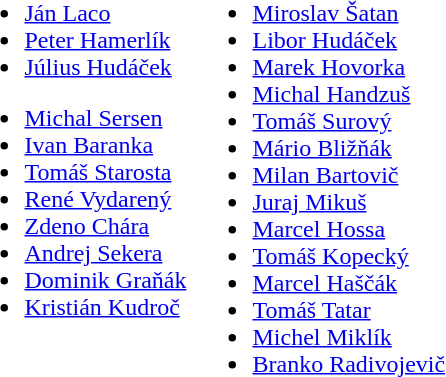<table>
<tr>
<td valign=top><br><ul><li><a href='#'>Ján Laco</a></li><li><a href='#'>Peter Hamerlík</a></li><li><a href='#'>Július Hudáček</a></li></ul><ul><li><a href='#'>Michal Sersen</a></li><li><a href='#'>Ivan Baranka</a></li><li><a href='#'>Tomáš Starosta</a></li><li><a href='#'>René Vydarený</a></li><li><a href='#'>Zdeno Chára</a></li><li><a href='#'>Andrej Sekera</a></li><li><a href='#'>Dominik Graňák</a></li><li><a href='#'>Kristián Kudroč</a></li></ul></td>
<td valign=top><br><ul><li><a href='#'>Miroslav Šatan</a></li><li><a href='#'>Libor Hudáček</a></li><li><a href='#'>Marek Hovorka</a></li><li><a href='#'>Michal Handzuš</a></li><li><a href='#'>Tomáš Surový</a></li><li><a href='#'>Mário Bližňák</a></li><li><a href='#'>Milan Bartovič</a></li><li><a href='#'>Juraj Mikuš</a></li><li><a href='#'>Marcel Hossa</a></li><li><a href='#'>Tomáš Kopecký</a></li><li><a href='#'>Marcel Haščák</a></li><li><a href='#'>Tomáš Tatar</a></li><li><a href='#'>Michel Miklík</a></li><li><a href='#'>Branko Radivojevič</a></li></ul></td>
</tr>
</table>
